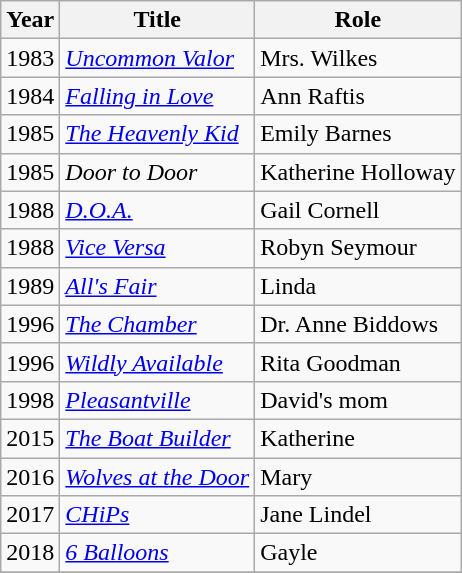<table class="wikitable sortable">
<tr>
<th>Year</th>
<th>Title</th>
<th>Role</th>
</tr>
<tr>
<td>1983</td>
<td><em><a href='#'>Uncommon Valor</a></em></td>
<td>Mrs. Wilkes</td>
</tr>
<tr>
<td>1984</td>
<td><em><a href='#'>Falling in Love</a></em></td>
<td>Ann Raftis</td>
</tr>
<tr>
<td>1985</td>
<td><em><a href='#'>The Heavenly Kid</a></em></td>
<td>Emily Barnes</td>
</tr>
<tr>
<td>1985</td>
<td><em>Door to Door</em></td>
<td>Katherine Holloway</td>
</tr>
<tr>
<td>1988</td>
<td><em><a href='#'>D.O.A.</a></em></td>
<td>Gail Cornell</td>
</tr>
<tr>
<td>1988</td>
<td><em><a href='#'>Vice Versa</a></em></td>
<td>Robyn Seymour</td>
</tr>
<tr>
<td>1989</td>
<td><em><a href='#'>All's Fair</a></em></td>
<td>Linda</td>
</tr>
<tr>
<td>1996</td>
<td><em><a href='#'>The Chamber</a></em></td>
<td>Dr. Anne Biddows</td>
</tr>
<tr>
<td>1996</td>
<td><em><a href='#'>Wildly Available</a></em></td>
<td>Rita Goodman</td>
</tr>
<tr>
<td>1998</td>
<td><em><a href='#'>Pleasantville</a></em></td>
<td>David's mom</td>
</tr>
<tr>
<td>2015</td>
<td><em><a href='#'>The Boat Builder</a></em></td>
<td>Katherine</td>
</tr>
<tr>
<td>2016</td>
<td><em><a href='#'>Wolves at the Door</a></em></td>
<td>Mary</td>
</tr>
<tr>
<td>2017</td>
<td><em><a href='#'>CHiPs</a></em></td>
<td>Jane Lindel</td>
</tr>
<tr>
<td>2018</td>
<td><em><a href='#'>6 Balloons</a></em></td>
<td>Gayle</td>
</tr>
<tr>
</tr>
</table>
